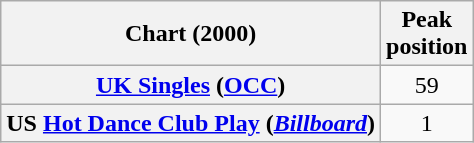<table class="wikitable sortable plainrowheaders" style="text-align:center">
<tr>
<th scope="col">Chart (2000)</th>
<th scope="col">Peak<br>position</th>
</tr>
<tr>
<th scope="row"><a href='#'>UK Singles</a> (<a href='#'>OCC</a>)</th>
<td>59</td>
</tr>
<tr>
<th scope="row">US <a href='#'>Hot Dance Club Play</a> (<em><a href='#'>Billboard</a></em>)</th>
<td>1</td>
</tr>
</table>
